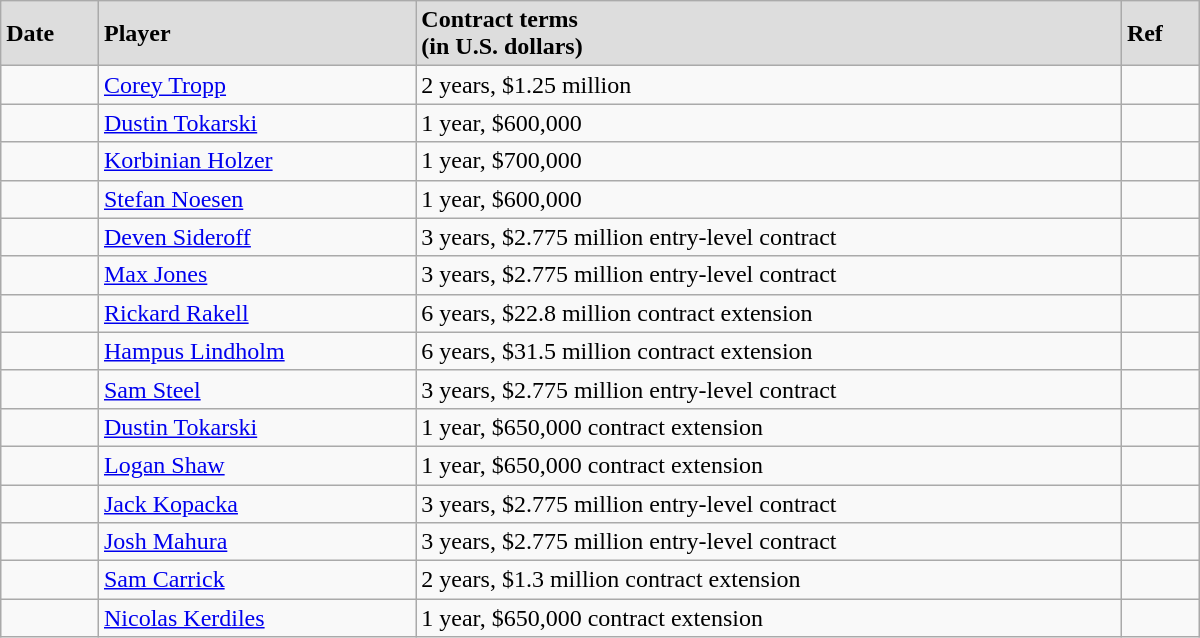<table class="wikitable" style="border-collapse: collapse; width: 50em; padding: 3;">
<tr style="background:#ddd;">
<td><strong>Date</strong></td>
<td><strong>Player</strong></td>
<td><strong>Contract terms</strong><br><strong>(in U.S. dollars)</strong></td>
<td><strong>Ref</strong></td>
</tr>
<tr>
<td></td>
<td><a href='#'>Corey Tropp</a></td>
<td>2 years, $1.25 million</td>
<td></td>
</tr>
<tr>
<td></td>
<td><a href='#'>Dustin Tokarski</a></td>
<td>1 year, $600,000</td>
<td></td>
</tr>
<tr>
<td></td>
<td><a href='#'>Korbinian Holzer</a></td>
<td>1 year, $700,000</td>
<td></td>
</tr>
<tr>
<td></td>
<td><a href='#'>Stefan Noesen</a></td>
<td>1 year, $600,000</td>
<td></td>
</tr>
<tr>
<td></td>
<td><a href='#'>Deven Sideroff</a></td>
<td>3 years, $2.775 million entry-level contract</td>
<td></td>
</tr>
<tr>
<td></td>
<td><a href='#'>Max Jones</a></td>
<td>3 years, $2.775 million entry-level contract</td>
<td></td>
</tr>
<tr>
<td></td>
<td><a href='#'>Rickard Rakell</a></td>
<td>6 years, $22.8 million contract extension</td>
<td></td>
</tr>
<tr>
<td></td>
<td><a href='#'>Hampus Lindholm</a></td>
<td>6 years, $31.5 million contract extension</td>
<td></td>
</tr>
<tr>
<td></td>
<td><a href='#'>Sam Steel</a></td>
<td>3 years, $2.775 million entry-level contract</td>
<td></td>
</tr>
<tr>
<td></td>
<td><a href='#'>Dustin Tokarski</a></td>
<td>1 year, $650,000 contract extension</td>
<td></td>
</tr>
<tr>
<td></td>
<td><a href='#'>Logan Shaw</a></td>
<td>1 year, $650,000 contract extension</td>
<td></td>
</tr>
<tr>
<td></td>
<td><a href='#'>Jack Kopacka</a></td>
<td>3 years, $2.775 million entry-level contract</td>
<td></td>
</tr>
<tr>
<td></td>
<td><a href='#'>Josh Mahura</a></td>
<td>3 years, $2.775 million entry-level contract</td>
<td></td>
</tr>
<tr>
<td></td>
<td><a href='#'>Sam Carrick</a></td>
<td>2 years, $1.3 million contract extension</td>
<td></td>
</tr>
<tr>
<td></td>
<td><a href='#'>Nicolas Kerdiles</a></td>
<td>1 year, $650,000 contract extension</td>
<td></td>
</tr>
</table>
